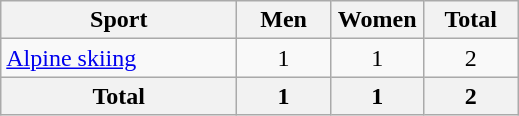<table class="wikitable sortable" style="text-align:center;">
<tr>
<th width=150>Sport</th>
<th width=55>Men</th>
<th width=55>Women</th>
<th width=55>Total</th>
</tr>
<tr>
<td align=left><a href='#'>Alpine skiing</a></td>
<td>1</td>
<td>1</td>
<td>2</td>
</tr>
<tr>
<th>Total</th>
<th>1</th>
<th>1</th>
<th>2</th>
</tr>
</table>
